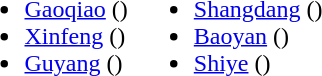<table>
<tr>
<td valign="top"><br><ul><li><a href='#'>Gaoqiao</a> ()</li><li><a href='#'>Xinfeng</a> ()</li><li><a href='#'>Guyang</a> ()</li></ul></td>
<td valign="top"><br><ul><li><a href='#'>Shangdang</a> ()</li><li><a href='#'>Baoyan</a> ()</li><li><a href='#'>Shiye</a> ()</li></ul></td>
</tr>
</table>
